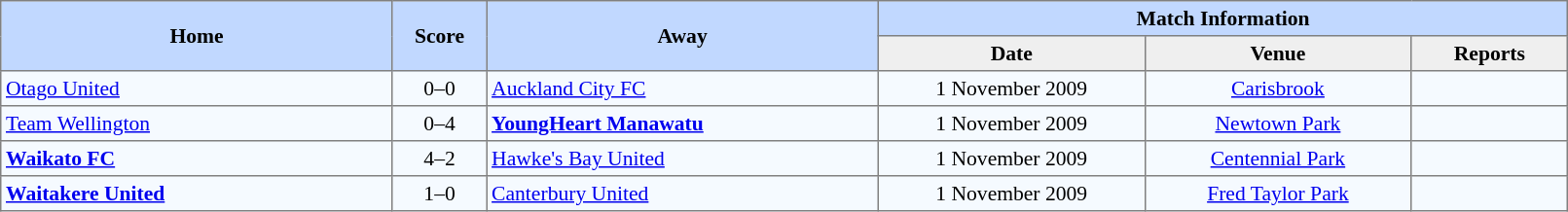<table border=1 style="border-collapse:collapse; font-size:90%; text-align:center;" cellpadding=3 cellspacing=0 width=85%>
<tr bgcolor=#C1D8FF>
<th rowspan=2 width=25%>Home</th>
<th rowspan=2 width=6%>Score</th>
<th rowspan=2 width=25%>Away</th>
<th colspan=6>Match Information</th>
</tr>
<tr bgcolor=#EFEFEF>
<th width=17%>Date</th>
<th width=17%>Venue</th>
<th width=10%>Reports</th>
</tr>
<tr bgcolor=#F5FAFF>
<td align=left> <a href='#'>Otago United</a></td>
<td>0–0</td>
<td align=left> <a href='#'>Auckland City FC</a></td>
<td>1 November 2009</td>
<td><a href='#'>Carisbrook</a></td>
<td></td>
</tr>
<tr bgcolor=#F5FAFF>
<td align=left> <a href='#'>Team Wellington</a></td>
<td>0–4</td>
<td align=left> <strong><a href='#'>YoungHeart Manawatu</a></strong></td>
<td>1 November 2009</td>
<td><a href='#'>Newtown Park</a></td>
<td></td>
</tr>
<tr bgcolor=#F5FAFF>
<td align=left> <strong><a href='#'>Waikato FC</a></strong></td>
<td>4–2</td>
<td align=left> <a href='#'>Hawke's Bay United</a></td>
<td>1 November 2009</td>
<td><a href='#'>Centennial Park</a></td>
<td></td>
</tr>
<tr bgcolor=#F5FAFF>
<td align=left> <strong><a href='#'>Waitakere United</a></strong></td>
<td>1–0</td>
<td align=left> <a href='#'>Canterbury United</a></td>
<td>1 November 2009</td>
<td><a href='#'>Fred Taylor Park</a></td>
<td></td>
</tr>
</table>
